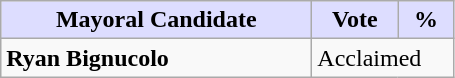<table class="wikitable">
<tr>
<th style="background:#ddf; width:200px;">Mayoral Candidate</th>
<th style="background:#ddf; width:50px;">Vote</th>
<th style="background:#ddf; width:30px;">%</th>
</tr>
<tr>
<td><strong>Ryan Bignucolo</strong></td>
<td colspan="2">Acclaimed</td>
</tr>
</table>
